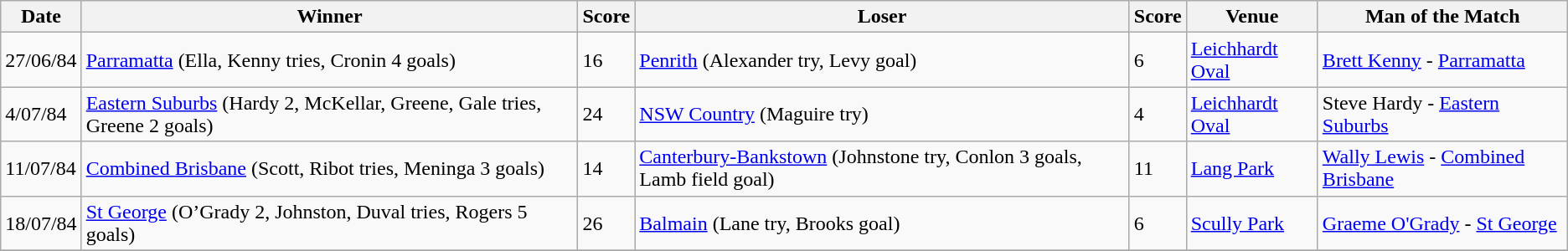<table class="wikitable">
<tr>
<th>Date</th>
<th>Winner</th>
<th>Score</th>
<th>Loser</th>
<th>Score</th>
<th>Venue</th>
<th>Man of the Match</th>
</tr>
<tr>
<td>27/06/84</td>
<td> <a href='#'>Parramatta</a> (Ella, Kenny tries, Cronin 4 goals)</td>
<td>16</td>
<td> <a href='#'>Penrith</a> (Alexander try, Levy goal)</td>
<td>6</td>
<td><a href='#'>Leichhardt Oval</a></td>
<td><a href='#'>Brett Kenny</a> - <a href='#'>Parramatta</a></td>
</tr>
<tr>
<td>4/07/84</td>
<td> <a href='#'>Eastern Suburbs</a> (Hardy 2, McKellar, Greene, Gale tries, Greene 2 goals)</td>
<td>24</td>
<td> <a href='#'>NSW Country</a> (Maguire try)</td>
<td>4</td>
<td><a href='#'>Leichhardt Oval</a></td>
<td>Steve Hardy - <a href='#'>Eastern Suburbs</a></td>
</tr>
<tr>
<td>11/07/84</td>
<td>  <a href='#'>Combined Brisbane</a> (Scott, Ribot tries, Meninga 3 goals)</td>
<td>14</td>
<td> <a href='#'>Canterbury-Bankstown</a> (Johnstone try, Conlon 3 goals, Lamb field goal)</td>
<td>11</td>
<td><a href='#'>Lang Park</a></td>
<td><a href='#'>Wally Lewis</a> - <a href='#'>Combined Brisbane</a></td>
</tr>
<tr>
<td>18/07/84</td>
<td> <a href='#'>St George</a> (O’Grady 2, Johnston, Duval tries, Rogers 5 goals)</td>
<td>26</td>
<td> <a href='#'>Balmain</a> (Lane try, Brooks goal)</td>
<td>6</td>
<td><a href='#'>Scully Park</a></td>
<td><a href='#'>Graeme O'Grady</a> - <a href='#'>St George</a></td>
</tr>
<tr>
</tr>
</table>
